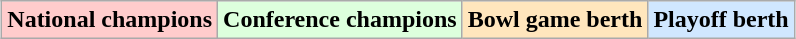<table class="wikitable" style="margin:1em auto;">
<tr>
<td bgcolor="#FFCCCC"><strong>National champions</strong></td>
<td bgcolor="#ddffdd"><strong>Conference champions</strong></td>
<td bgcolor="#ffe6bd"><strong>Bowl game berth</strong></td>
<td bgcolor="#d0e7ff"><strong>Playoff berth</strong></td>
</tr>
</table>
